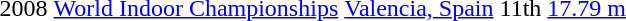<table>
<tr>
<td>2008</td>
<td><a href='#'>World Indoor Championships</a></td>
<td><a href='#'>Valencia, Spain</a></td>
<td>11th</td>
<td><a href='#'>17.79 m</a></td>
</tr>
</table>
